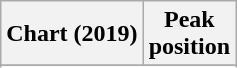<table class="wikitable sortable plainrowheaders" style="text-align:center">
<tr>
<th scope="col">Chart (2019)</th>
<th scope="col">Peak<br>position</th>
</tr>
<tr>
</tr>
<tr>
</tr>
</table>
